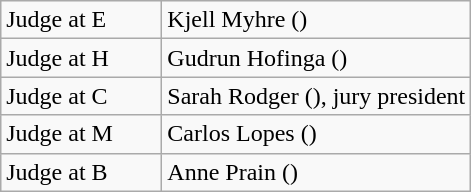<table class="wikitable">
<tr>
<td width=100>Judge at E</td>
<td>Kjell Myhre ()</td>
</tr>
<tr>
<td>Judge at H</td>
<td>Gudrun Hofinga ()</td>
</tr>
<tr>
<td>Judge at C</td>
<td>Sarah Rodger (), jury president</td>
</tr>
<tr>
<td>Judge at M</td>
<td>Carlos Lopes ()</td>
</tr>
<tr>
<td>Judge at B</td>
<td>Anne Prain ()</td>
</tr>
</table>
